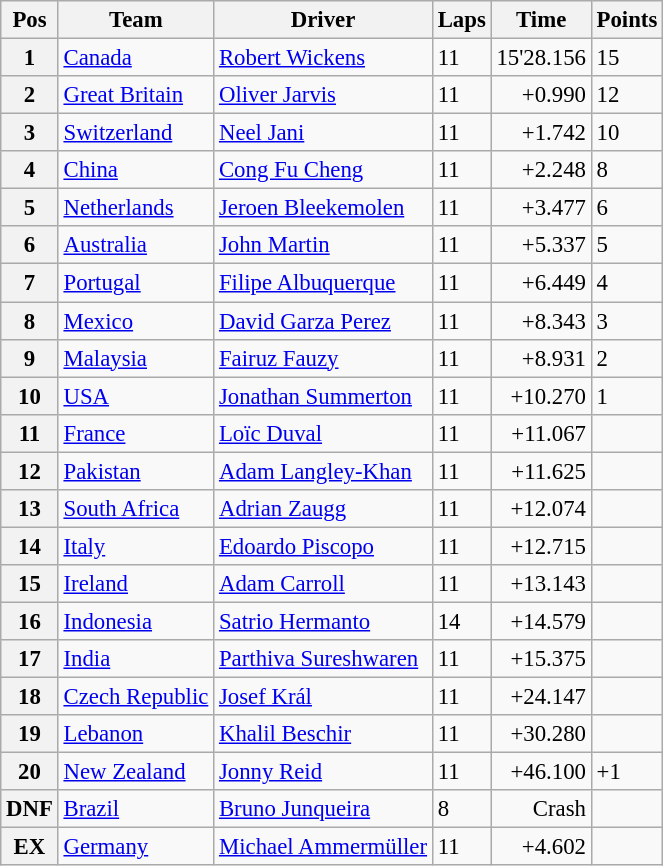<table class="wikitable" style="font-size:95%">
<tr>
<th>Pos</th>
<th>Team</th>
<th>Driver</th>
<th>Laps</th>
<th>Time</th>
<th>Points</th>
</tr>
<tr>
<th>1</th>
<td> <a href='#'>Canada</a></td>
<td><a href='#'>Robert Wickens</a></td>
<td>11</td>
<td>15'28.156</td>
<td>15</td>
</tr>
<tr>
<th>2</th>
<td> <a href='#'>Great Britain</a></td>
<td><a href='#'>Oliver Jarvis</a></td>
<td>11</td>
<td align=right>+0.990</td>
<td>12</td>
</tr>
<tr>
<th>3</th>
<td> <a href='#'>Switzerland</a></td>
<td><a href='#'>Neel Jani</a></td>
<td>11</td>
<td align=right>+1.742</td>
<td>10</td>
</tr>
<tr>
<th>4</th>
<td> <a href='#'>China</a></td>
<td><a href='#'>Cong Fu Cheng</a></td>
<td>11</td>
<td align=right>+2.248</td>
<td>8</td>
</tr>
<tr>
<th>5</th>
<td> <a href='#'>Netherlands</a></td>
<td><a href='#'>Jeroen Bleekemolen</a></td>
<td>11</td>
<td align=right>+3.477</td>
<td>6</td>
</tr>
<tr>
<th>6</th>
<td> <a href='#'>Australia</a></td>
<td><a href='#'>John Martin</a></td>
<td>11</td>
<td align=right>+5.337</td>
<td>5</td>
</tr>
<tr>
<th>7</th>
<td> <a href='#'>Portugal</a></td>
<td><a href='#'>Filipe Albuquerque</a></td>
<td>11</td>
<td align=right>+6.449</td>
<td>4</td>
</tr>
<tr>
<th>8</th>
<td> <a href='#'>Mexico</a></td>
<td><a href='#'>David Garza Perez</a></td>
<td>11</td>
<td align=right>+8.343</td>
<td>3</td>
</tr>
<tr>
<th>9</th>
<td> <a href='#'>Malaysia</a></td>
<td><a href='#'>Fairuz Fauzy</a></td>
<td>11</td>
<td align=right>+8.931</td>
<td>2</td>
</tr>
<tr>
<th>10</th>
<td> <a href='#'>USA</a></td>
<td><a href='#'>Jonathan Summerton</a></td>
<td>11</td>
<td align=right>+10.270</td>
<td>1</td>
</tr>
<tr>
<th>11</th>
<td> <a href='#'>France</a></td>
<td><a href='#'>Loïc Duval</a></td>
<td>11</td>
<td align=right>+11.067</td>
<td></td>
</tr>
<tr>
<th>12</th>
<td> <a href='#'>Pakistan</a></td>
<td><a href='#'>Adam Langley-Khan</a></td>
<td>11</td>
<td align=right>+11.625</td>
<td></td>
</tr>
<tr>
<th>13</th>
<td> <a href='#'>South Africa</a></td>
<td><a href='#'>Adrian Zaugg</a></td>
<td>11</td>
<td align=right>+12.074</td>
<td></td>
</tr>
<tr>
<th>14</th>
<td> <a href='#'>Italy</a></td>
<td><a href='#'>Edoardo Piscopo</a></td>
<td>11</td>
<td align=right>+12.715</td>
<td></td>
</tr>
<tr>
<th>15</th>
<td> <a href='#'>Ireland</a></td>
<td><a href='#'>Adam Carroll</a></td>
<td>11</td>
<td align=right>+13.143</td>
<td></td>
</tr>
<tr>
<th>16</th>
<td> <a href='#'>Indonesia</a></td>
<td><a href='#'>Satrio Hermanto</a></td>
<td>14</td>
<td align=right>+14.579</td>
<td></td>
</tr>
<tr>
<th>17</th>
<td> <a href='#'>India</a></td>
<td><a href='#'>Parthiva Sureshwaren</a></td>
<td>11</td>
<td align=right>+15.375</td>
<td></td>
</tr>
<tr>
<th>18</th>
<td> <a href='#'>Czech Republic</a></td>
<td><a href='#'>Josef Král</a></td>
<td>11</td>
<td align=right>+24.147</td>
<td></td>
</tr>
<tr>
<th>19</th>
<td> <a href='#'>Lebanon</a></td>
<td><a href='#'>Khalil Beschir</a></td>
<td>11</td>
<td align=right>+30.280</td>
<td></td>
</tr>
<tr>
<th>20</th>
<td> <a href='#'>New Zealand</a></td>
<td><a href='#'>Jonny Reid</a></td>
<td>11</td>
<td align=right>+46.100</td>
<td>+1</td>
</tr>
<tr>
<th>DNF</th>
<td> <a href='#'>Brazil</a></td>
<td><a href='#'>Bruno Junqueira</a></td>
<td>8</td>
<td align=right>Crash</td>
<td></td>
</tr>
<tr>
<th>EX</th>
<td> <a href='#'>Germany</a></td>
<td><a href='#'>Michael Ammermüller</a></td>
<td>11</td>
<td align=right>+4.602</td>
<td></td>
</tr>
</table>
